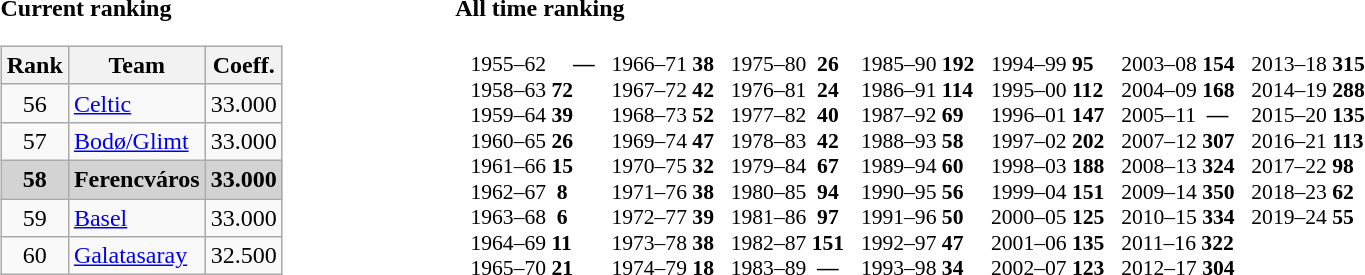<table>
<tr>
<td style="vertical-align:top; width:33%;"><br><strong>Current ranking</strong> <br>
<table class="wikitable" style="text-align: center;">
<tr>
<th>Rank</th>
<th>Team</th>
<th>Coeff.</th>
</tr>
<tr>
<td>56</td>
<td align=left> <a href='#'>Celtic</a></td>
<td>33.000</td>
</tr>
<tr>
<td>57</td>
<td align=left> <a href='#'>Bodø/Glimt</a></td>
<td>33.000</td>
</tr>
<tr style="background:#d3d3d3">
<td><strong>58</strong></td>
<td align=left> <strong>Ferencváros</strong></td>
<td><strong>33.000</strong></td>
</tr>
<tr>
<td>59</td>
<td align=left> <a href='#'>Basel</a></td>
<td>33.000</td>
</tr>
<tr>
<td>60</td>
<td align=left> <a href='#'>Galatasaray</a></td>
<td>32.500</td>
</tr>
</table>
</td>
<td style="vertical-align:top; width:75%;" ><br><strong>All time ranking</strong><br><table>
<tr style="vertical-align: top; font-size:90%">
<td><br>  1955–62     <strong>—</strong>
<br>  1958–63  <strong>72</strong>
<br>  1959–64  <strong>39</strong>
<br>  1960–65  <strong>26</strong>
<br>  1961–66  <strong>15</strong>
<br>  1962–67   <strong>8</strong>
<br>  1963–68   <strong>6</strong>
<br>  1964–69  <strong>11</strong>
<br>  1965–70  <strong>21</strong></td>
<td><br>  1966–71  <strong>38</strong>
<br>  1967–72  <strong>42</strong>
<br>  1968–73  <strong>52</strong>
<br>  1969–74  <strong>47</strong>
<br>  1970–75  <strong>32</strong>
<br>  1971–76  <strong>38</strong>
<br>  1972–77  <strong>39</strong>
<br>  1973–78  <strong>38</strong>
<br>  1974–79  <strong>18</strong></td>
<td><br>  1975–80   <strong>26</strong>
<br>  1976–81   <strong>24</strong>
<br>  1977–82   <strong>40</strong>
<br>  1978–83   <strong>42</strong>
<br>  1979–84   <strong>67</strong>
<br>  1980–85   <strong>94</strong>
<br>  1981–86   <strong>97</strong>
<br>  1982–87 <strong>151</strong>
<br>  1983–89   <strong>—</strong></td>
<td><br>  1985–90 <strong>192</strong>
<br>  1986–91 <strong>114</strong>
<br>  1987–92  <strong>69</strong>
<br>  1988–93  <strong>58</strong>
<br>  1989–94  <strong>60</strong>
<br>  1990–95  <strong>56</strong>
<br>  1991–96  <strong>50</strong>
<br>  1992–97  <strong>47</strong>
<br>  1993–98  <strong>34</strong></td>
<td><br>  1994–99  <strong>95</strong>
<br>  1995–00 <strong>112</strong>
<br>  1996–01 <strong>147</strong>
<br>  1997–02 <strong>202</strong>
<br>  1998–03 <strong>188</strong>
<br>  1999–04 <strong>151</strong>
<br>  2000–05 <strong>125</strong>
<br>  2001–06 <strong>135</strong>
<br>  2002–07 <strong>123</strong></td>
<td><br>  2003–08 <strong>154</strong>
<br>  2004–09 <strong>168</strong>
<br>  2005–11   <strong>—</strong>
<br>  2007–12 <strong>307</strong>
<br>  2008–13 <strong>324</strong>
<br>  2009–14 <strong>350</strong>
<br>  2010–15 <strong>334</strong>
<br>  2011–16 <strong>322</strong>
<br>  2012–17 <strong>304</strong></td>
<td><br>  2013–18 <strong>315</strong>
<br>  2014–19 <strong>288</strong>
<br>  2015–20 <strong>135</strong>
<br>  2016–21 <strong>113</strong>
<br>  2017–22  <strong>98</strong>
<br>  2018–23  <strong>62</strong>
<br>  2019–24  <strong>55</strong></td>
</tr>
</table>
</td>
</tr>
</table>
